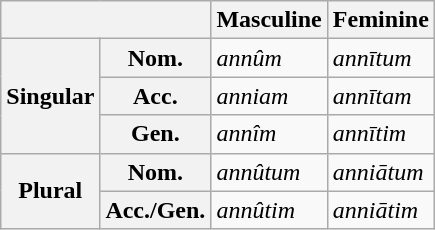<table class="wikitable">
<tr>
<th colspan="2"></th>
<th>Masculine</th>
<th>Feminine</th>
</tr>
<tr>
<th rowspan="3">Singular</th>
<th>Nom.</th>
<td><em>annûm</em></td>
<td><em>annītum</em></td>
</tr>
<tr>
<th>Acc.</th>
<td><em>anniam</em></td>
<td><em>annītam</em></td>
</tr>
<tr>
<th>Gen.</th>
<td><em>annîm</em></td>
<td><em>annītim</em></td>
</tr>
<tr>
<th rowspan="2">Plural</th>
<th>Nom.</th>
<td><em>annûtum</em></td>
<td><em>anniātum</em></td>
</tr>
<tr>
<th>Acc./Gen.</th>
<td><em>annûtim</em></td>
<td><em>anniātim</em></td>
</tr>
</table>
